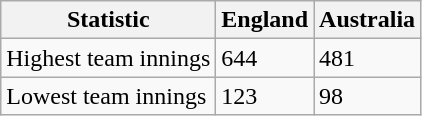<table class="wikitable">
<tr>
<th>Statistic</th>
<th>England</th>
<th>Australia</th>
</tr>
<tr>
<td>Highest team innings</td>
<td>644</td>
<td>481</td>
</tr>
<tr>
<td>Lowest team innings</td>
<td>123</td>
<td>98</td>
</tr>
</table>
